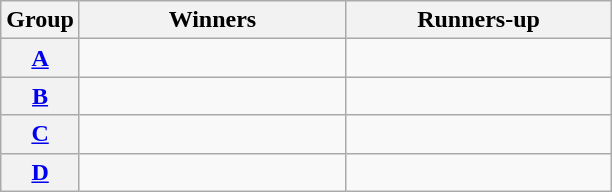<table class=wikitable>
<tr>
<th>Group</th>
<th width="170">Winners</th>
<th width="170">Runners-up</th>
</tr>
<tr>
<th><a href='#'>A</a></th>
<td></td>
<td></td>
</tr>
<tr>
<th><a href='#'>B</a></th>
<td></td>
<td></td>
</tr>
<tr>
<th><a href='#'>C</a></th>
<td></td>
<td></td>
</tr>
<tr>
<th><a href='#'>D</a></th>
<td></td>
<td></td>
</tr>
</table>
